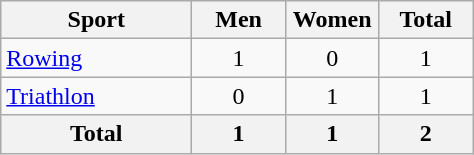<table class="wikitable sortable" style="text-align:center;">
<tr>
<th width=120>Sport</th>
<th width=55>Men</th>
<th width=55>Women</th>
<th width=55>Total</th>
</tr>
<tr>
<td align=left><a href='#'>Rowing</a></td>
<td>1</td>
<td>0</td>
<td>1</td>
</tr>
<tr>
<td align=left><a href='#'>Triathlon</a></td>
<td>0</td>
<td>1</td>
<td>1</td>
</tr>
<tr>
<th>Total</th>
<th>1</th>
<th>1</th>
<th>2</th>
</tr>
</table>
